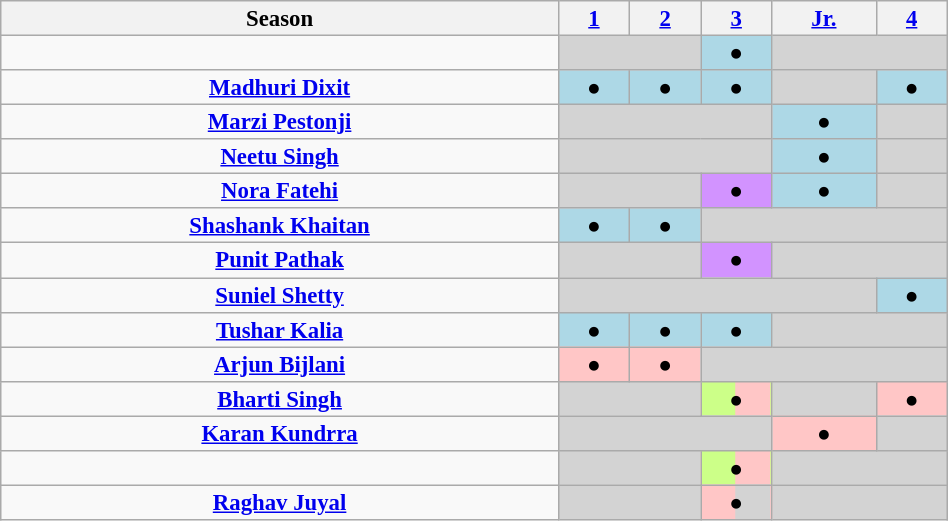<table class="wikitable" style="text-align:center; font-size:95%; line-height:16px; width:50%">
<tr>
<th scope="col">Season</th>
<th><a href='#'>1</a></th>
<th><a href='#'>2</a></th>
<th><a href='#'>3</a></th>
<th><a href='#'>Jr.</a></th>
<th><a href='#'>4</a></th>
</tr>
<tr>
<td></td>
<td colspan="2" style="background:lightgrey"></td>
<td bgcolor="lightblue">●</td>
<td colspan="2" style="background:lightgrey"></td>
</tr>
<tr>
<td scope="row"><strong><a href='#'>Madhuri Dixit</a></strong></td>
<td bgcolor=lightblue>●</td>
<td bgcolor=lightblue>●</td>
<td bgcolor="lightblue">●</td>
<td style="background:lightgrey"></td>
<td bgcolor=lightblue>●</td>
</tr>
<tr>
<td><strong><a href='#'>Marzi Pestonji</a></strong></td>
<td colspan="3" style="background:lightgrey"></td>
<td bgcolor=lightblue>●</td>
<td style="background:lightgrey"></td>
</tr>
<tr>
<td><strong><a href='#'>Neetu Singh</a></strong></td>
<td colspan="3" style="background:lightgrey"></td>
<td bgcolor=lightblue>●</td>
<td style="background:lightgrey"></td>
</tr>
<tr>
<td><strong><a href='#'>Nora Fatehi</a></strong></td>
<td colspan="2" style="background:lightgrey"></td>
<td bgcolor="#d293ff">●</td>
<td bgcolor=lightblue>●</td>
<td style="background:lightgrey"></td>
</tr>
<tr>
<td scope="row"><strong><a href='#'>Shashank Khaitan</a></strong></td>
<td bgcolor=lightblue>●</td>
<td bgcolor=lightblue>●</td>
<td colspan="3" style="background:lightgrey"></td>
</tr>
<tr>
<td><strong><a href='#'>Punit Pathak</a></strong></td>
<td colspan="2" style="background:lightgrey"></td>
<td bgcolor="#d293ff">●</td>
<td colspan="2" style="background:lightgrey"></td>
</tr>
<tr>
<td scope="row"><strong><a href='#'>Suniel Shetty</a></strong></td>
<td colspan="4" style="background:lightgrey"></td>
<td bgcolor=lightblue>●</td>
</tr>
<tr>
<td scope="row"><strong><a href='#'>Tushar Kalia</a></strong></td>
<td bgcolor=lightblue>●</td>
<td bgcolor=lightblue>●</td>
<td bgcolor="lightblue">●</td>
<td colspan="2" style="background:lightgrey"></td>
</tr>
<tr>
<td><strong><a href='#'>Arjun Bijlani</a></strong></td>
<td Bgcolor=#ffc6c6>●</td>
<td Bgcolor=#ffc6c6>●</td>
<td colspan="3" style="background:lightgrey"></td>
</tr>
<tr>
<td><strong><a href='#'>Bharti Singh</a></strong></td>
<td colspan="2" style="background:lightgrey"></td>
<td style="background-image: linear-gradient(to right , #ccff88 50%, #ffc6c6 50%);">●</td>
<td style="background:lightgrey"></td>
<td Bgcolor=#ffc6c6>●</td>
</tr>
<tr>
<td><strong><a href='#'>Karan Kundrra</a></strong></td>
<td colspan="3" style="background:lightgrey"></td>
<td Bgcolor=#ffc6c6>●</td>
<td style="background:lightgrey"></td>
</tr>
<tr>
<td></td>
<td colspan="2" style="background:lightgrey"></td>
<td style="background-image: linear-gradient(to right , #ccff88 50%, #ffc6c6 50%);">●</td>
<td colspan="2" style="background:lightgrey"></td>
</tr>
<tr>
<td><strong><a href='#'>Raghav Juyal</a></strong></td>
<td colspan="2" style="background:lightgrey"></td>
<td style="background-image: linear-gradient(to right , #ffc6c6 50%, lightgrey 50%);">●</td>
<td colspan="2" bgcolor=lightgrey></td>
</tr>
</table>
